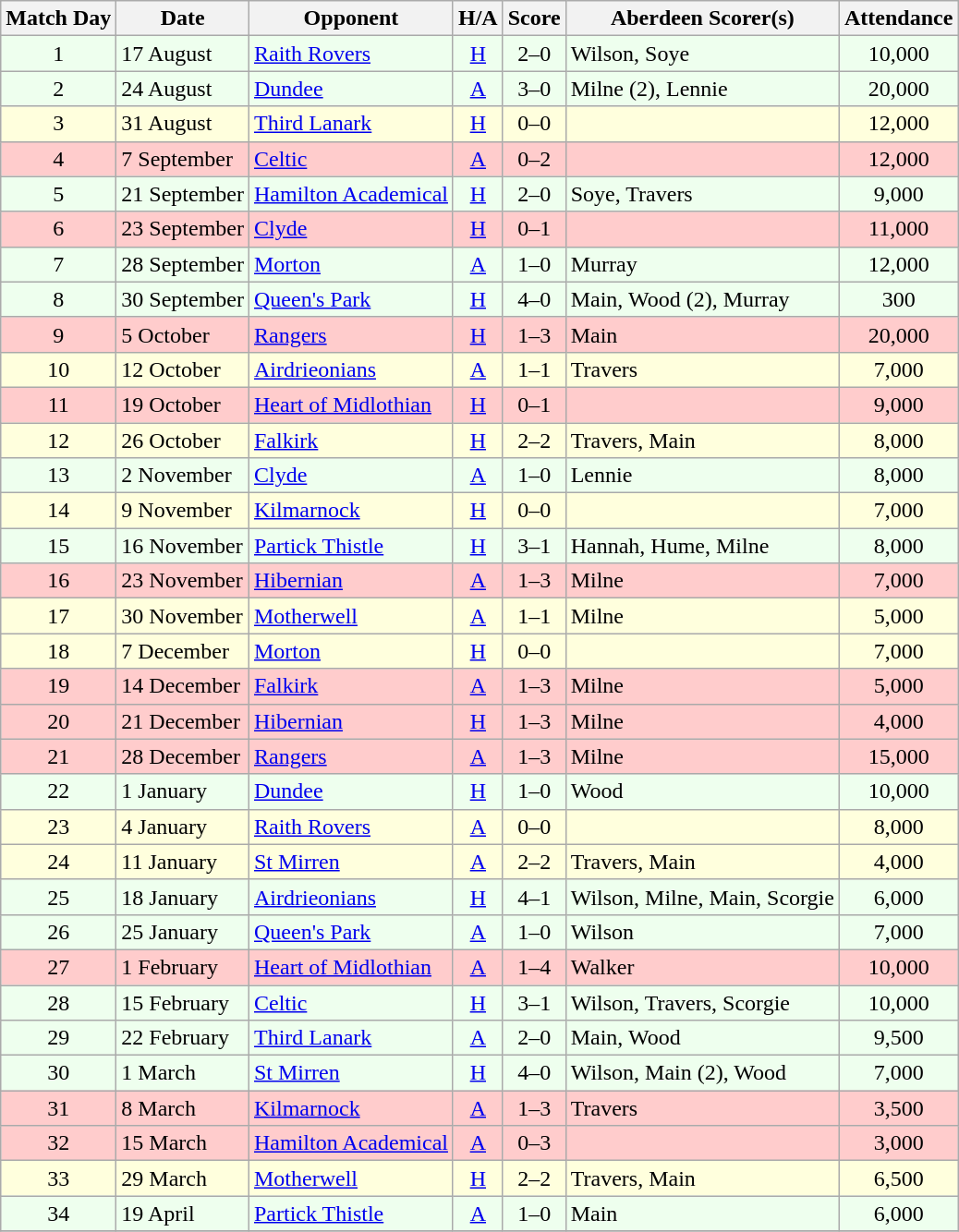<table class="wikitable" style="text-align:center">
<tr>
<th>Match Day</th>
<th>Date</th>
<th>Opponent</th>
<th>H/A</th>
<th>Score</th>
<th>Aberdeen Scorer(s)</th>
<th>Attendance</th>
</tr>
<tr bgcolor=#EEFFEE>
<td>1</td>
<td align=left>17 August</td>
<td align=left><a href='#'>Raith Rovers</a></td>
<td><a href='#'>H</a></td>
<td>2–0</td>
<td align=left>Wilson, Soye</td>
<td>10,000</td>
</tr>
<tr bgcolor=#EEFFEE>
<td>2</td>
<td align=left>24 August</td>
<td align=left><a href='#'>Dundee</a></td>
<td><a href='#'>A</a></td>
<td>3–0</td>
<td align=left>Milne (2), Lennie</td>
<td>20,000</td>
</tr>
<tr bgcolor=#FFFFDD>
<td>3</td>
<td align=left>31 August</td>
<td align=left><a href='#'>Third Lanark</a></td>
<td><a href='#'>H</a></td>
<td>0–0</td>
<td align=left></td>
<td>12,000</td>
</tr>
<tr bgcolor=#FFCCCC>
<td>4</td>
<td align=left>7 September</td>
<td align=left><a href='#'>Celtic</a></td>
<td><a href='#'>A</a></td>
<td>0–2</td>
<td align=left></td>
<td>12,000</td>
</tr>
<tr bgcolor=#EEFFEE>
<td>5</td>
<td align=left>21 September</td>
<td align=left><a href='#'>Hamilton Academical</a></td>
<td><a href='#'>H</a></td>
<td>2–0</td>
<td align=left>Soye, Travers</td>
<td>9,000</td>
</tr>
<tr bgcolor=#FFCCCC>
<td>6</td>
<td align=left>23 September</td>
<td align=left><a href='#'>Clyde</a></td>
<td><a href='#'>H</a></td>
<td>0–1</td>
<td align=left></td>
<td>11,000</td>
</tr>
<tr bgcolor=#EEFFEE>
<td>7</td>
<td align=left>28 September</td>
<td align=left><a href='#'>Morton</a></td>
<td><a href='#'>A</a></td>
<td>1–0</td>
<td align=left>Murray</td>
<td>12,000</td>
</tr>
<tr bgcolor=#EEFFEE>
<td>8</td>
<td align=left>30 September</td>
<td align=left><a href='#'>Queen's Park</a></td>
<td><a href='#'>H</a></td>
<td>4–0</td>
<td align=left>Main, Wood (2), Murray</td>
<td>300</td>
</tr>
<tr bgcolor=#FFCCCC>
<td>9</td>
<td align=left>5 October</td>
<td align=left><a href='#'>Rangers</a></td>
<td><a href='#'>H</a></td>
<td>1–3</td>
<td align=left>Main</td>
<td>20,000</td>
</tr>
<tr bgcolor=#FFFFDD>
<td>10</td>
<td align=left>12 October</td>
<td align=left><a href='#'>Airdrieonians</a></td>
<td><a href='#'>A</a></td>
<td>1–1</td>
<td align=left>Travers</td>
<td>7,000</td>
</tr>
<tr bgcolor=#FFCCCC>
<td>11</td>
<td align=left>19 October</td>
<td align=left><a href='#'>Heart of Midlothian</a></td>
<td><a href='#'>H</a></td>
<td>0–1</td>
<td align=left></td>
<td>9,000</td>
</tr>
<tr bgcolor=#FFFFDD>
<td>12</td>
<td align=left>26 October</td>
<td align=left><a href='#'>Falkirk</a></td>
<td><a href='#'>H</a></td>
<td>2–2</td>
<td align=left>Travers, Main</td>
<td>8,000</td>
</tr>
<tr bgcolor=#EEFFEE>
<td>13</td>
<td align=left>2 November</td>
<td align=left><a href='#'>Clyde</a></td>
<td><a href='#'>A</a></td>
<td>1–0</td>
<td align=left>Lennie</td>
<td>8,000</td>
</tr>
<tr bgcolor=#FFFFDD>
<td>14</td>
<td align=left>9 November</td>
<td align=left><a href='#'>Kilmarnock</a></td>
<td><a href='#'>H</a></td>
<td>0–0</td>
<td align=left></td>
<td>7,000</td>
</tr>
<tr bgcolor=#EEFFEE>
<td>15</td>
<td align=left>16 November</td>
<td align=left><a href='#'>Partick Thistle</a></td>
<td><a href='#'>H</a></td>
<td>3–1</td>
<td align=left>Hannah, Hume, Milne</td>
<td>8,000</td>
</tr>
<tr bgcolor=#FFCCCC>
<td>16</td>
<td align=left>23 November</td>
<td align=left><a href='#'>Hibernian</a></td>
<td><a href='#'>A</a></td>
<td>1–3</td>
<td align=left>Milne</td>
<td>7,000</td>
</tr>
<tr bgcolor=#FFFFDD>
<td>17</td>
<td align=left>30 November</td>
<td align=left><a href='#'>Motherwell</a></td>
<td><a href='#'>A</a></td>
<td>1–1</td>
<td align=left>Milne</td>
<td>5,000</td>
</tr>
<tr bgcolor=#FFFFDD>
<td>18</td>
<td align=left>7 December</td>
<td align=left><a href='#'>Morton</a></td>
<td><a href='#'>H</a></td>
<td>0–0</td>
<td align=left></td>
<td>7,000</td>
</tr>
<tr bgcolor=#FFCCCC>
<td>19</td>
<td align=left>14 December</td>
<td align=left><a href='#'>Falkirk</a></td>
<td><a href='#'>A</a></td>
<td>1–3</td>
<td align=left>Milne</td>
<td>5,000</td>
</tr>
<tr bgcolor=#FFCCCC>
<td>20</td>
<td align=left>21 December</td>
<td align=left><a href='#'>Hibernian</a></td>
<td><a href='#'>H</a></td>
<td>1–3</td>
<td align=left>Milne</td>
<td>4,000</td>
</tr>
<tr bgcolor=#FFCCCC>
<td>21</td>
<td align=left>28 December</td>
<td align=left><a href='#'>Rangers</a></td>
<td><a href='#'>A</a></td>
<td>1–3</td>
<td align=left>Milne</td>
<td>15,000</td>
</tr>
<tr bgcolor=#EEFFEE>
<td>22</td>
<td align=left>1 January</td>
<td align=left><a href='#'>Dundee</a></td>
<td><a href='#'>H</a></td>
<td>1–0</td>
<td align=left>Wood</td>
<td>10,000</td>
</tr>
<tr bgcolor=#FFFFDD>
<td>23</td>
<td align=left>4 January</td>
<td align=left><a href='#'>Raith Rovers</a></td>
<td><a href='#'>A</a></td>
<td>0–0</td>
<td align=left></td>
<td>8,000</td>
</tr>
<tr bgcolor=#FFFFDD>
<td>24</td>
<td align=left>11 January</td>
<td align=left><a href='#'>St Mirren</a></td>
<td><a href='#'>A</a></td>
<td>2–2</td>
<td align=left>Travers, Main</td>
<td>4,000</td>
</tr>
<tr bgcolor=#EEFFEE>
<td>25</td>
<td align=left>18 January</td>
<td align=left><a href='#'>Airdrieonians</a></td>
<td><a href='#'>H</a></td>
<td>4–1</td>
<td align=left>Wilson, Milne, Main, Scorgie</td>
<td>6,000</td>
</tr>
<tr bgcolor=#EEFFEE>
<td>26</td>
<td align=left>25 January</td>
<td align=left><a href='#'>Queen's Park</a></td>
<td><a href='#'>A</a></td>
<td>1–0</td>
<td align=left>Wilson</td>
<td>7,000</td>
</tr>
<tr bgcolor=#FFCCCC>
<td>27</td>
<td align=left>1 February</td>
<td align=left><a href='#'>Heart of Midlothian</a></td>
<td><a href='#'>A</a></td>
<td>1–4</td>
<td align=left>Walker</td>
<td>10,000</td>
</tr>
<tr bgcolor=#EEFFEE>
<td>28</td>
<td align=left>15 February</td>
<td align=left><a href='#'>Celtic</a></td>
<td><a href='#'>H</a></td>
<td>3–1</td>
<td align=left>Wilson, Travers, Scorgie</td>
<td>10,000</td>
</tr>
<tr bgcolor=#EEFFEE>
<td>29</td>
<td align=left>22 February</td>
<td align=left><a href='#'>Third Lanark</a></td>
<td><a href='#'>A</a></td>
<td>2–0</td>
<td align=left>Main, Wood</td>
<td>9,500</td>
</tr>
<tr bgcolor=#EEFFEE>
<td>30</td>
<td align=left>1 March</td>
<td align=left><a href='#'>St Mirren</a></td>
<td><a href='#'>H</a></td>
<td>4–0</td>
<td align=left>Wilson, Main (2), Wood</td>
<td>7,000</td>
</tr>
<tr bgcolor=#FFCCCC>
<td>31</td>
<td align=left>8 March</td>
<td align=left><a href='#'>Kilmarnock</a></td>
<td><a href='#'>A</a></td>
<td>1–3</td>
<td align=left>Travers</td>
<td>3,500</td>
</tr>
<tr bgcolor=#FFCCCC>
<td>32</td>
<td align=left>15 March</td>
<td align=left><a href='#'>Hamilton Academical</a></td>
<td><a href='#'>A</a></td>
<td>0–3</td>
<td align=left></td>
<td>3,000</td>
</tr>
<tr bgcolor=#FFFFDD>
<td>33</td>
<td align=left>29 March</td>
<td align=left><a href='#'>Motherwell</a></td>
<td><a href='#'>H</a></td>
<td>2–2</td>
<td align=left>Travers, Main</td>
<td>6,500</td>
</tr>
<tr bgcolor=#EEFFEE>
<td>34</td>
<td align=left>19 April</td>
<td align=left><a href='#'>Partick Thistle</a></td>
<td><a href='#'>A</a></td>
<td>1–0</td>
<td align=left>Main</td>
<td>6,000</td>
</tr>
<tr>
</tr>
</table>
